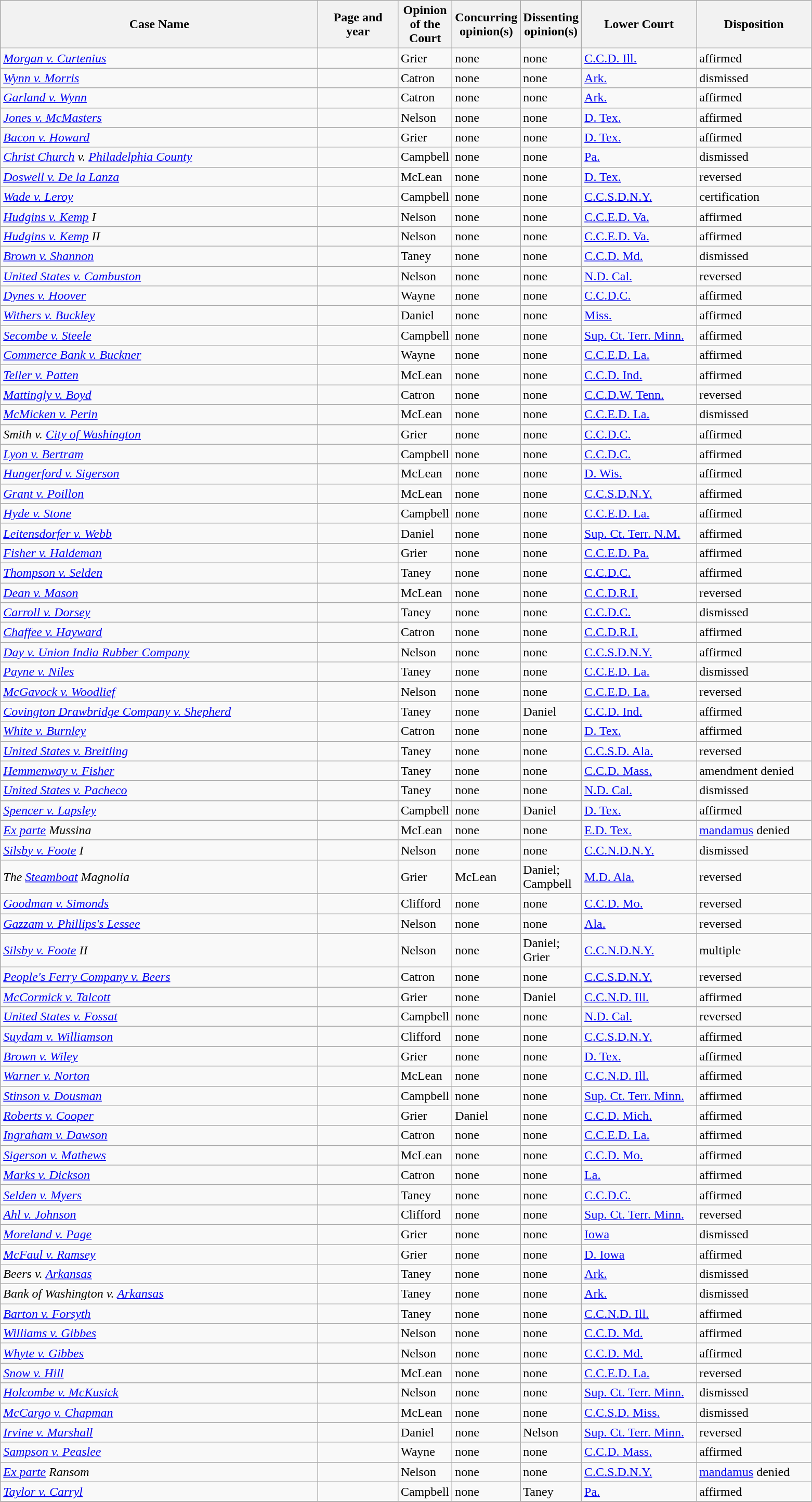<table class="wikitable sortable">
<tr>
<th scope="col" style="width: 400px;">Case Name</th>
<th scope="col" style="width: 95px;">Page and year</th>
<th scope="col" style="width: 10px;">Opinion of the Court</th>
<th scope="col" style="width: 10px;">Concurring opinion(s)</th>
<th scope="col" style="width: 10px;">Dissenting opinion(s)</th>
<th scope="col" style="width: 140px;">Lower Court</th>
<th scope="col" style="width: 140px;">Disposition</th>
</tr>
<tr>
<td><em><a href='#'>Morgan v. Curtenius</a></em></td>
<td align="right"></td>
<td>Grier</td>
<td>none</td>
<td>none</td>
<td><a href='#'>C.C.D. Ill.</a></td>
<td>affirmed</td>
</tr>
<tr>
<td><em><a href='#'>Wynn v. Morris</a></em></td>
<td align="right"></td>
<td>Catron</td>
<td>none</td>
<td>none</td>
<td><a href='#'>Ark.</a></td>
<td>dismissed</td>
</tr>
<tr>
<td><em><a href='#'>Garland v. Wynn</a></em></td>
<td align="right"></td>
<td>Catron</td>
<td>none</td>
<td>none</td>
<td><a href='#'>Ark.</a></td>
<td>affirmed</td>
</tr>
<tr>
<td><em><a href='#'>Jones v. McMasters</a></em></td>
<td align="right"></td>
<td>Nelson</td>
<td>none</td>
<td>none</td>
<td><a href='#'>D. Tex.</a></td>
<td>affirmed</td>
</tr>
<tr>
<td><em><a href='#'>Bacon v. Howard</a></em></td>
<td align="right"></td>
<td>Grier</td>
<td>none</td>
<td>none</td>
<td><a href='#'>D. Tex.</a></td>
<td>affirmed</td>
</tr>
<tr>
<td><em><a href='#'>Christ Church</a> v. <a href='#'>Philadelphia County</a></em></td>
<td align="right"></td>
<td>Campbell</td>
<td>none</td>
<td>none</td>
<td><a href='#'>Pa.</a></td>
<td>dismissed</td>
</tr>
<tr>
<td><em><a href='#'>Doswell v. De la Lanza</a></em></td>
<td align="right"></td>
<td>McLean</td>
<td>none</td>
<td>none</td>
<td><a href='#'>D. Tex.</a></td>
<td>reversed</td>
</tr>
<tr>
<td><em><a href='#'>Wade v. Leroy</a></em></td>
<td align="right"></td>
<td>Campbell</td>
<td>none</td>
<td>none</td>
<td><a href='#'>C.C.S.D.N.Y.</a></td>
<td>certification</td>
</tr>
<tr>
<td><em><a href='#'>Hudgins v. Kemp</a> I</em></td>
<td align="right"></td>
<td>Nelson</td>
<td>none</td>
<td>none</td>
<td><a href='#'>C.C.E.D. Va.</a></td>
<td>affirmed</td>
</tr>
<tr>
<td><em><a href='#'>Hudgins v. Kemp</a> II</em></td>
<td align="right"></td>
<td>Nelson</td>
<td>none</td>
<td>none</td>
<td><a href='#'>C.C.E.D. Va.</a></td>
<td>affirmed</td>
</tr>
<tr>
<td><em><a href='#'>Brown v. Shannon</a></em></td>
<td align="right"></td>
<td>Taney</td>
<td>none</td>
<td>none</td>
<td><a href='#'>C.C.D. Md.</a></td>
<td>dismissed</td>
</tr>
<tr>
<td><em><a href='#'>United States v. Cambuston</a></em></td>
<td align="right"></td>
<td>Nelson</td>
<td>none</td>
<td>none</td>
<td><a href='#'>N.D. Cal.</a></td>
<td>reversed</td>
</tr>
<tr>
<td><em><a href='#'>Dynes v. Hoover</a></em></td>
<td align="right"></td>
<td>Wayne</td>
<td>none</td>
<td>none</td>
<td><a href='#'>C.C.D.C.</a></td>
<td>affirmed</td>
</tr>
<tr>
<td><em><a href='#'>Withers v. Buckley</a></em></td>
<td align="right"></td>
<td>Daniel</td>
<td>none</td>
<td>none</td>
<td><a href='#'>Miss.</a></td>
<td>affirmed</td>
</tr>
<tr>
<td><em><a href='#'>Secombe v. Steele</a></em></td>
<td align="right"></td>
<td>Campbell</td>
<td>none</td>
<td>none</td>
<td><a href='#'>Sup. Ct. Terr. Minn.</a></td>
<td>affirmed</td>
</tr>
<tr>
<td><em><a href='#'>Commerce Bank v. Buckner</a></em></td>
<td align="right"></td>
<td>Wayne</td>
<td>none</td>
<td>none</td>
<td><a href='#'>C.C.E.D. La.</a></td>
<td>affirmed</td>
</tr>
<tr>
<td><em><a href='#'>Teller v. Patten</a></em></td>
<td align="right"></td>
<td>McLean</td>
<td>none</td>
<td>none</td>
<td><a href='#'>C.C.D. Ind.</a></td>
<td>affirmed</td>
</tr>
<tr>
<td><em><a href='#'>Mattingly v. Boyd</a></em></td>
<td align="right"></td>
<td>Catron</td>
<td>none</td>
<td>none</td>
<td><a href='#'>C.C.D.W. Tenn.</a></td>
<td>reversed</td>
</tr>
<tr>
<td><em><a href='#'>McMicken v. Perin</a></em></td>
<td align="right"></td>
<td>McLean</td>
<td>none</td>
<td>none</td>
<td><a href='#'>C.C.E.D. La.</a></td>
<td>dismissed</td>
</tr>
<tr>
<td><em>Smith v. <a href='#'>City of Washington</a></em></td>
<td align="right"></td>
<td>Grier</td>
<td>none</td>
<td>none</td>
<td><a href='#'>C.C.D.C.</a></td>
<td>affirmed</td>
</tr>
<tr>
<td><em><a href='#'>Lyon v. Bertram</a></em></td>
<td align="right"></td>
<td>Campbell</td>
<td>none</td>
<td>none</td>
<td><a href='#'>C.C.D.C.</a></td>
<td>affirmed</td>
</tr>
<tr>
<td><em><a href='#'>Hungerford v. Sigerson</a></em></td>
<td align="right"></td>
<td>McLean</td>
<td>none</td>
<td>none</td>
<td><a href='#'>D. Wis.</a></td>
<td>affirmed</td>
</tr>
<tr>
<td><em><a href='#'>Grant v. Poillon</a></em></td>
<td align="right"></td>
<td>McLean</td>
<td>none</td>
<td>none</td>
<td><a href='#'>C.C.S.D.N.Y.</a></td>
<td>affirmed</td>
</tr>
<tr>
<td><em><a href='#'>Hyde v. Stone</a></em></td>
<td align="right"></td>
<td>Campbell</td>
<td>none</td>
<td>none</td>
<td><a href='#'>C.C.E.D. La.</a></td>
<td>affirmed</td>
</tr>
<tr>
<td><em><a href='#'>Leitensdorfer v. Webb</a></em></td>
<td align="right"></td>
<td>Daniel</td>
<td>none</td>
<td>none</td>
<td><a href='#'>Sup. Ct. Terr. N.M.</a></td>
<td>affirmed</td>
</tr>
<tr>
<td><em><a href='#'>Fisher v. Haldeman</a></em></td>
<td align="right"></td>
<td>Grier</td>
<td>none</td>
<td>none</td>
<td><a href='#'>C.C.E.D. Pa.</a></td>
<td>affirmed</td>
</tr>
<tr>
<td><em><a href='#'>Thompson v. Selden</a></em></td>
<td align="right"></td>
<td>Taney</td>
<td>none</td>
<td>none</td>
<td><a href='#'>C.C.D.C.</a></td>
<td>affirmed</td>
</tr>
<tr>
<td><em><a href='#'>Dean v. Mason</a></em></td>
<td align="right"></td>
<td>McLean</td>
<td>none</td>
<td>none</td>
<td><a href='#'>C.C.D.R.I.</a></td>
<td>reversed</td>
</tr>
<tr>
<td><em><a href='#'>Carroll v. Dorsey</a></em></td>
<td align="right"></td>
<td>Taney</td>
<td>none</td>
<td>none</td>
<td><a href='#'>C.C.D.C.</a></td>
<td>dismissed</td>
</tr>
<tr>
<td><em><a href='#'>Chaffee v. Hayward</a></em></td>
<td align="right"></td>
<td>Catron</td>
<td>none</td>
<td>none</td>
<td><a href='#'>C.C.D.R.I.</a></td>
<td>affirmed</td>
</tr>
<tr>
<td><em><a href='#'>Day v. Union India Rubber Company</a></em></td>
<td align="right"></td>
<td>Nelson</td>
<td>none</td>
<td>none</td>
<td><a href='#'>C.C.S.D.N.Y.</a></td>
<td>affirmed</td>
</tr>
<tr>
<td><em><a href='#'>Payne v. Niles</a></em></td>
<td align="right"></td>
<td>Taney</td>
<td>none</td>
<td>none</td>
<td><a href='#'>C.C.E.D. La.</a></td>
<td>dismissed</td>
</tr>
<tr>
<td><em><a href='#'>McGavock v. Woodlief</a></em></td>
<td align="right"></td>
<td>Nelson</td>
<td>none</td>
<td>none</td>
<td><a href='#'>C.C.E.D. La.</a></td>
<td>reversed</td>
</tr>
<tr>
<td><em><a href='#'>Covington Drawbridge Company v. Shepherd</a></em></td>
<td align="right"></td>
<td>Taney</td>
<td>none</td>
<td>Daniel</td>
<td><a href='#'>C.C.D. Ind.</a></td>
<td>affirmed</td>
</tr>
<tr>
<td><em><a href='#'>White v. Burnley</a></em></td>
<td align="right"></td>
<td>Catron</td>
<td>none</td>
<td>none</td>
<td><a href='#'>D. Tex.</a></td>
<td>affirmed</td>
</tr>
<tr>
<td><em><a href='#'>United States v. Breitling</a></em></td>
<td align="right"></td>
<td>Taney</td>
<td>none</td>
<td>none</td>
<td><a href='#'>C.C.S.D. Ala.</a></td>
<td>reversed</td>
</tr>
<tr>
<td><em><a href='#'>Hemmenway v. Fisher</a></em></td>
<td align="right"></td>
<td>Taney</td>
<td>none</td>
<td>none</td>
<td><a href='#'>C.C.D. Mass.</a></td>
<td>amendment denied</td>
</tr>
<tr>
<td><em><a href='#'>United States v. Pacheco</a></em></td>
<td align="right"></td>
<td>Taney</td>
<td>none</td>
<td>none</td>
<td><a href='#'>N.D. Cal.</a></td>
<td>dismissed</td>
</tr>
<tr>
<td><em><a href='#'>Spencer v. Lapsley</a></em></td>
<td align="right"></td>
<td>Campbell</td>
<td>none</td>
<td>Daniel</td>
<td><a href='#'>D. Tex.</a></td>
<td>affirmed</td>
</tr>
<tr>
<td><em><a href='#'>Ex parte</a> Mussina</em></td>
<td align="right"></td>
<td>McLean</td>
<td>none</td>
<td>none</td>
<td><a href='#'>E.D. Tex.</a></td>
<td><a href='#'>mandamus</a> denied</td>
</tr>
<tr>
<td><em><a href='#'>Silsby v. Foote</a> I</em></td>
<td align="right"></td>
<td>Nelson</td>
<td>none</td>
<td>none</td>
<td><a href='#'>C.C.N.D.N.Y.</a></td>
<td>dismissed</td>
</tr>
<tr>
<td><em>The <a href='#'>Steamboat</a> Magnolia</em></td>
<td align="right"></td>
<td>Grier</td>
<td>McLean</td>
<td>Daniel; Campbell</td>
<td><a href='#'>M.D. Ala.</a></td>
<td>reversed</td>
</tr>
<tr>
<td><em><a href='#'>Goodman v. Simonds</a></em></td>
<td align="right"></td>
<td>Clifford</td>
<td>none</td>
<td>none</td>
<td><a href='#'>C.C.D. Mo.</a></td>
<td>reversed</td>
</tr>
<tr>
<td><em><a href='#'>Gazzam v. Phillips's Lessee</a></em></td>
<td align="right"></td>
<td>Nelson</td>
<td>none</td>
<td>none</td>
<td><a href='#'>Ala.</a></td>
<td>reversed</td>
</tr>
<tr>
<td><em><a href='#'>Silsby v. Foote</a> II</em></td>
<td align="right"></td>
<td>Nelson</td>
<td>none</td>
<td>Daniel; Grier</td>
<td><a href='#'>C.C.N.D.N.Y.</a></td>
<td>multiple</td>
</tr>
<tr>
<td><em><a href='#'>People's Ferry Company v. Beers</a></em></td>
<td align="right"></td>
<td>Catron</td>
<td>none</td>
<td>none</td>
<td><a href='#'>C.C.S.D.N.Y.</a></td>
<td>reversed</td>
</tr>
<tr>
<td><em><a href='#'>McCormick v. Talcott</a></em></td>
<td align="right"></td>
<td>Grier</td>
<td>none</td>
<td>Daniel</td>
<td><a href='#'>C.C.N.D. Ill.</a></td>
<td>affirmed</td>
</tr>
<tr>
<td><em><a href='#'>United States v. Fossat</a></em></td>
<td align="right"></td>
<td>Campbell</td>
<td>none</td>
<td>none</td>
<td><a href='#'>N.D. Cal.</a></td>
<td>reversed</td>
</tr>
<tr>
<td><em><a href='#'>Suydam v. Williamson</a></em></td>
<td align="right"></td>
<td>Clifford</td>
<td>none</td>
<td>none</td>
<td><a href='#'>C.C.S.D.N.Y.</a></td>
<td>affirmed</td>
</tr>
<tr>
<td><em><a href='#'>Brown v. Wiley</a></em></td>
<td align="right"></td>
<td>Grier</td>
<td>none</td>
<td>none</td>
<td><a href='#'>D. Tex.</a></td>
<td>affirmed</td>
</tr>
<tr>
<td><em><a href='#'>Warner v. Norton</a></em></td>
<td align="right"></td>
<td>McLean</td>
<td>none</td>
<td>none</td>
<td><a href='#'>C.C.N.D. Ill.</a></td>
<td>affirmed</td>
</tr>
<tr>
<td><em><a href='#'>Stinson v. Dousman</a></em></td>
<td align="right"></td>
<td>Campbell</td>
<td>none</td>
<td>none</td>
<td><a href='#'>Sup. Ct. Terr. Minn.</a></td>
<td>affirmed</td>
</tr>
<tr>
<td><em><a href='#'>Roberts v. Cooper</a></em></td>
<td align="right"></td>
<td>Grier</td>
<td>Daniel</td>
<td>none</td>
<td><a href='#'>C.C.D. Mich.</a></td>
<td>affirmed</td>
</tr>
<tr>
<td><em><a href='#'>Ingraham v. Dawson</a></em></td>
<td align="right"></td>
<td>Catron</td>
<td>none</td>
<td>none</td>
<td><a href='#'>C.C.E.D. La.</a></td>
<td>affirmed</td>
</tr>
<tr>
<td><em><a href='#'>Sigerson v. Mathews</a></em></td>
<td align="right"></td>
<td>McLean</td>
<td>none</td>
<td>none</td>
<td><a href='#'>C.C.D. Mo.</a></td>
<td>affirmed</td>
</tr>
<tr>
<td><em><a href='#'>Marks v. Dickson</a></em></td>
<td align="right"></td>
<td>Catron</td>
<td>none</td>
<td>none</td>
<td><a href='#'>La.</a></td>
<td>affirmed</td>
</tr>
<tr>
<td><em><a href='#'>Selden v. Myers</a></em></td>
<td align="right"></td>
<td>Taney</td>
<td>none</td>
<td>none</td>
<td><a href='#'>C.C.D.C.</a></td>
<td>affirmed</td>
</tr>
<tr>
<td><em><a href='#'>Ahl v. Johnson</a></em></td>
<td align="right"></td>
<td>Clifford</td>
<td>none</td>
<td>none</td>
<td><a href='#'>Sup. Ct. Terr. Minn.</a></td>
<td>reversed</td>
</tr>
<tr>
<td><em><a href='#'>Moreland v. Page</a></em></td>
<td align="right"></td>
<td>Grier</td>
<td>none</td>
<td>none</td>
<td><a href='#'>Iowa</a></td>
<td>dismissed</td>
</tr>
<tr>
<td><em><a href='#'>McFaul v. Ramsey</a></em></td>
<td align="right"></td>
<td>Grier</td>
<td>none</td>
<td>none</td>
<td><a href='#'>D. Iowa</a></td>
<td>affirmed</td>
</tr>
<tr>
<td><em>Beers v. <a href='#'>Arkansas</a></em></td>
<td align="right"></td>
<td>Taney</td>
<td>none</td>
<td>none</td>
<td><a href='#'>Ark.</a></td>
<td>dismissed</td>
</tr>
<tr>
<td><em>Bank of Washington v. <a href='#'>Arkansas</a></em></td>
<td align="right"></td>
<td>Taney</td>
<td>none</td>
<td>none</td>
<td><a href='#'>Ark.</a></td>
<td>dismissed</td>
</tr>
<tr>
<td><em><a href='#'>Barton v. Forsyth</a></em></td>
<td align="right"></td>
<td>Taney</td>
<td>none</td>
<td>none</td>
<td><a href='#'>C.C.N.D. Ill.</a></td>
<td>affirmed</td>
</tr>
<tr>
<td><em><a href='#'>Williams v. Gibbes</a></em></td>
<td align="right"></td>
<td>Nelson</td>
<td>none</td>
<td>none</td>
<td><a href='#'>C.C.D. Md.</a></td>
<td>affirmed</td>
</tr>
<tr>
<td><em><a href='#'>Whyte v. Gibbes</a></em></td>
<td align="right"></td>
<td>Nelson</td>
<td>none</td>
<td>none</td>
<td><a href='#'>C.C.D. Md.</a></td>
<td>affirmed</td>
</tr>
<tr>
<td><em><a href='#'>Snow v. Hill</a></em></td>
<td align="right"></td>
<td>McLean</td>
<td>none</td>
<td>none</td>
<td><a href='#'>C.C.E.D. La.</a></td>
<td>reversed</td>
</tr>
<tr>
<td><em><a href='#'>Holcombe v. McKusick</a></em></td>
<td align="right"></td>
<td>Nelson</td>
<td>none</td>
<td>none</td>
<td><a href='#'>Sup. Ct. Terr. Minn.</a></td>
<td>dismissed</td>
</tr>
<tr>
<td><em><a href='#'>McCargo v. Chapman</a></em></td>
<td align="right"></td>
<td>McLean</td>
<td>none</td>
<td>none</td>
<td><a href='#'>C.C.S.D. Miss.</a></td>
<td>dismissed</td>
</tr>
<tr>
<td><em><a href='#'>Irvine v. Marshall</a></em></td>
<td align="right"></td>
<td>Daniel</td>
<td>none</td>
<td>Nelson</td>
<td><a href='#'>Sup. Ct. Terr. Minn.</a></td>
<td>reversed</td>
</tr>
<tr>
<td><em><a href='#'>Sampson v. Peaslee</a></em></td>
<td align="right"></td>
<td>Wayne</td>
<td>none</td>
<td>none</td>
<td><a href='#'>C.C.D. Mass.</a></td>
<td>affirmed</td>
</tr>
<tr>
<td><em><a href='#'>Ex parte</a> Ransom</em></td>
<td align="right"></td>
<td>Nelson</td>
<td>none</td>
<td>none</td>
<td><a href='#'>C.C.S.D.N.Y.</a></td>
<td><a href='#'>mandamus</a> denied</td>
</tr>
<tr>
<td><em><a href='#'>Taylor v. Carryl</a></em></td>
<td align="right"></td>
<td>Campbell</td>
<td>none</td>
<td>Taney</td>
<td><a href='#'>Pa.</a></td>
<td>affirmed</td>
</tr>
<tr>
</tr>
</table>
